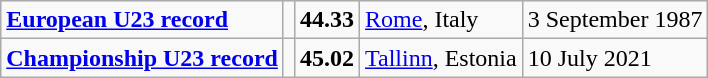<table class="wikitable">
<tr>
<td><strong><a href='#'>European U23 record</a></strong></td>
<td></td>
<td><strong>44.33</strong></td>
<td><a href='#'>Rome</a>, Italy</td>
<td>3 September 1987</td>
</tr>
<tr>
<td><strong><a href='#'>Championship U23 record</a></strong></td>
<td></td>
<td><strong>45.02</strong></td>
<td><a href='#'>Tallinn</a>, Estonia</td>
<td>10 July 2021</td>
</tr>
</table>
